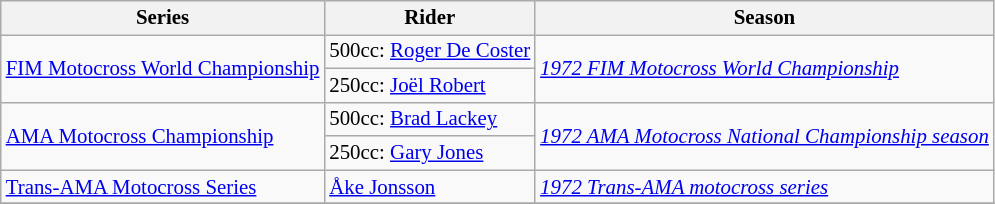<table class="wikitable" style="font-size: 87%;">
<tr>
<th>Series</th>
<th>Rider</th>
<th>Season</th>
</tr>
<tr>
<td rowspan=2><a href='#'>FIM Motocross World Championship</a></td>
<td>500cc:  <a href='#'>Roger De Coster</a></td>
<td rowspan=2><em><a href='#'>1972 FIM Motocross World Championship</a></em></td>
</tr>
<tr>
<td>250cc:  <a href='#'>Joël Robert</a></td>
</tr>
<tr>
<td rowspan=2><a href='#'>AMA Motocross Championship</a></td>
<td>500cc:  <a href='#'>Brad Lackey</a></td>
<td rowspan=2><em><a href='#'>1972 AMA Motocross National Championship season</a></em></td>
</tr>
<tr>
<td>250cc:  <a href='#'>Gary Jones</a></td>
</tr>
<tr>
<td><a href='#'>Trans-AMA Motocross Series</a></td>
<td> <a href='#'>Åke Jonsson</a></td>
<td><em><a href='#'>1972 Trans-AMA motocross series</a></em></td>
</tr>
<tr>
</tr>
</table>
